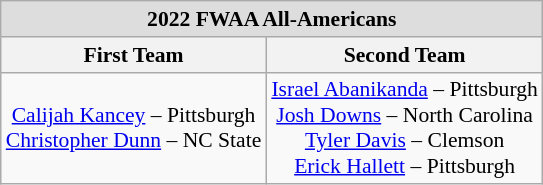<table class="wikitable" style="white-space:nowrap; text-align:center; font-size:90%;">
<tr>
<td colspan="7" style="text-align:center; background:#ddd;"><strong>2022 FWAA All-Americans</strong></td>
</tr>
<tr>
<th>First Team</th>
<th>Second Team</th>
</tr>
<tr>
<td><a href='#'>Calijah Kancey</a> – Pittsburgh<br><a href='#'>Christopher Dunn</a> – NC State</td>
<td><a href='#'>Israel Abanikanda</a> – Pittsburgh<br><a href='#'>Josh Downs</a> – North Carolina<br><a href='#'>Tyler Davis</a> – Clemson<br><a href='#'>Erick Hallett</a> – Pittsburgh</td>
</tr>
</table>
